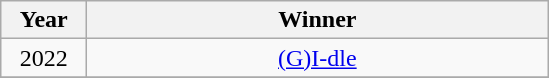<table class="wikitable" style="text-align: center">
<tr>
<th width="50">Year</th>
<th width="300">Winner</th>
</tr>
<tr>
<td>2022</td>
<td><a href='#'>(G)I-dle</a></td>
</tr>
<tr>
</tr>
</table>
